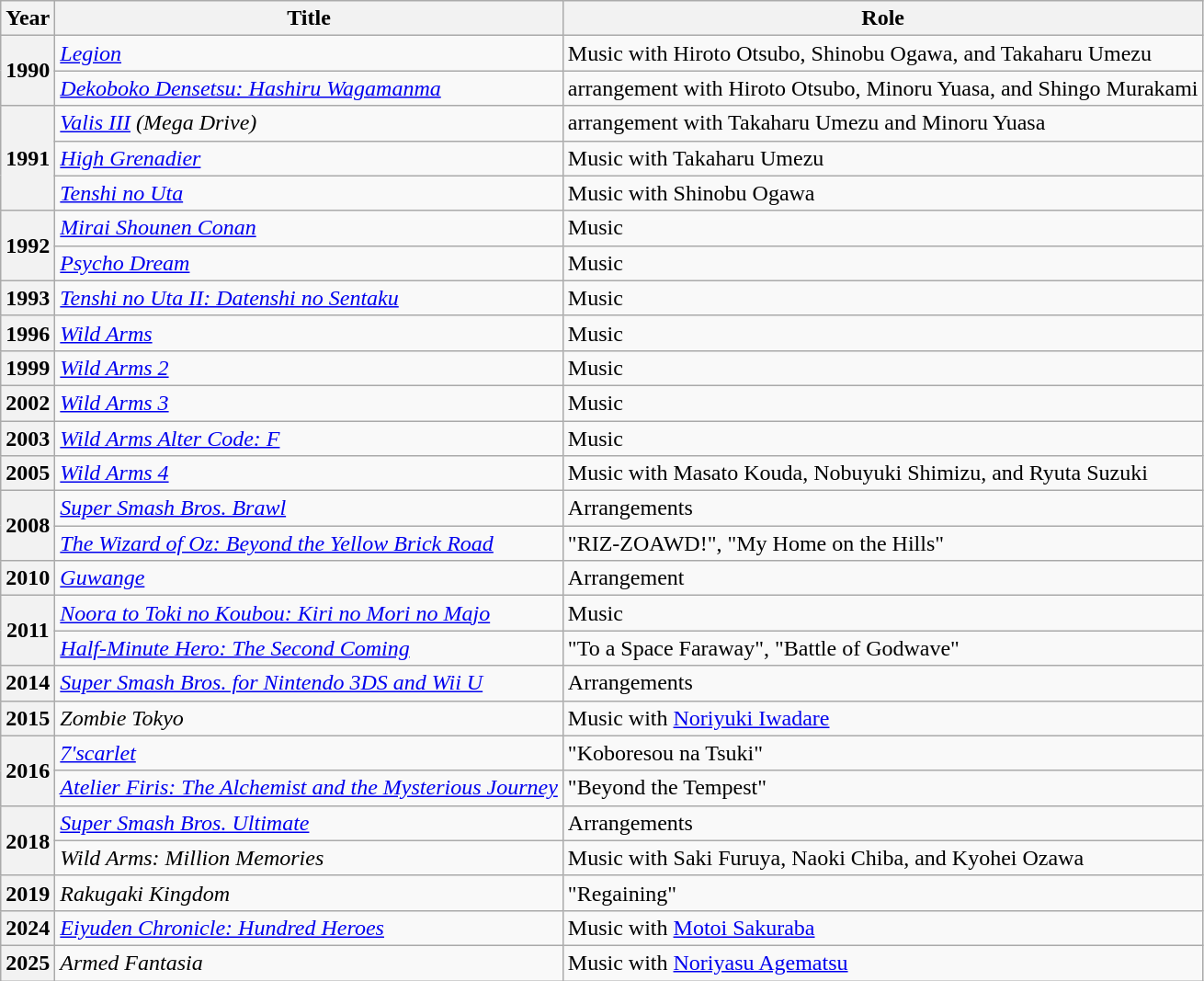<table class="wikitable sortable">
<tr>
<th>Year</th>
<th>Title</th>
<th>Role</th>
</tr>
<tr>
<th rowspan="2">1990</th>
<td><em><a href='#'>Legion</a></em></td>
<td>Music with Hiroto Otsubo, Shinobu Ogawa, and Takaharu Umezu</td>
</tr>
<tr>
<td><em><a href='#'>Dekoboko Densetsu: Hashiru Wagamanma</a></em></td>
<td>arrangement with Hiroto Otsubo, Minoru Yuasa, and Shingo Murakami</td>
</tr>
<tr>
<th rowspan="3">1991</th>
<td><em><a href='#'>Valis III</a> (Mega Drive)</em></td>
<td>arrangement with Takaharu Umezu and Minoru Yuasa</td>
</tr>
<tr>
<td><em><a href='#'>High Grenadier</a></em></td>
<td>Music with Takaharu Umezu</td>
</tr>
<tr>
<td><em><a href='#'>Tenshi no Uta</a></em></td>
<td>Music with Shinobu Ogawa</td>
</tr>
<tr>
<th rowspan="2">1992</th>
<td><em><a href='#'>Mirai Shounen Conan</a></em></td>
<td>Music</td>
</tr>
<tr>
<td><em><a href='#'>Psycho Dream</a></em></td>
<td>Music</td>
</tr>
<tr>
<th>1993</th>
<td><em><a href='#'>Tenshi no Uta II: Datenshi no Sentaku</a></em></td>
<td>Music</td>
</tr>
<tr>
<th>1996</th>
<td><em><a href='#'>Wild Arms</a></em></td>
<td>Music</td>
</tr>
<tr>
<th>1999</th>
<td><em><a href='#'>Wild Arms 2</a></em></td>
<td>Music</td>
</tr>
<tr>
<th>2002</th>
<td><em><a href='#'>Wild Arms 3</a></em></td>
<td>Music</td>
</tr>
<tr>
<th>2003</th>
<td><em><a href='#'>Wild Arms Alter Code: F</a></em></td>
<td>Music</td>
</tr>
<tr>
<th>2005</th>
<td><em><a href='#'>Wild Arms 4</a></em></td>
<td>Music with Masato Kouda, Nobuyuki Shimizu, and Ryuta Suzuki</td>
</tr>
<tr>
<th rowspan="2">2008</th>
<td><em><a href='#'>Super Smash Bros. Brawl</a></em></td>
<td>Arrangements</td>
</tr>
<tr>
<td><em><a href='#'>The Wizard of Oz: Beyond the Yellow Brick Road</a></em></td>
<td>"RIZ-ZOAWD!", "My Home on the Hills"</td>
</tr>
<tr>
<th>2010</th>
<td><em><a href='#'>Guwange</a></em></td>
<td>Arrangement</td>
</tr>
<tr>
<th rowspan="2">2011</th>
<td><em><a href='#'>Noora to Toki no Koubou: Kiri no Mori no Majo</a></em></td>
<td>Music</td>
</tr>
<tr>
<td><em><a href='#'>Half-Minute Hero: The Second Coming</a></em></td>
<td>"To a Space Faraway", "Battle of Godwave"</td>
</tr>
<tr>
<th>2014</th>
<td><em><a href='#'>Super Smash Bros. for Nintendo 3DS and Wii U</a></em></td>
<td>Arrangements</td>
</tr>
<tr>
<th>2015</th>
<td><em>Zombie Tokyo</em></td>
<td>Music with <a href='#'>Noriyuki Iwadare</a></td>
</tr>
<tr>
<th rowspan="2">2016</th>
<td><em><a href='#'>7'scarlet</a></em></td>
<td>"Koboresou na Tsuki"</td>
</tr>
<tr>
<td><em><a href='#'>Atelier Firis: The Alchemist and the Mysterious Journey</a></em></td>
<td>"Beyond the Tempest"</td>
</tr>
<tr>
<th rowspan="2">2018</th>
<td><em><a href='#'>Super Smash Bros. Ultimate</a></em></td>
<td>Arrangements</td>
</tr>
<tr>
<td><em>Wild Arms: Million Memories</em></td>
<td>Music with Saki Furuya, Naoki Chiba, and Kyohei Ozawa</td>
</tr>
<tr>
<th>2019</th>
<td><em>Rakugaki Kingdom</em></td>
<td>"Regaining"</td>
</tr>
<tr>
<th>2024</th>
<td><em><a href='#'>Eiyuden Chronicle: Hundred Heroes</a></em></td>
<td>Music with <a href='#'>Motoi Sakuraba</a></td>
</tr>
<tr>
<th>2025</th>
<td><em>Armed Fantasia</em></td>
<td>Music with <a href='#'>Noriyasu Agematsu</a></td>
</tr>
</table>
